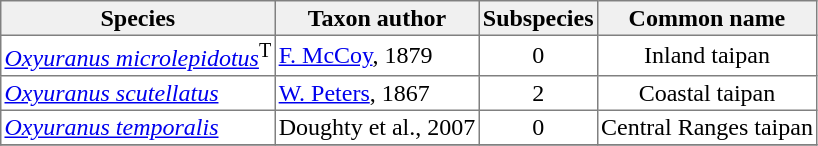<table cellspacing=0 cellpadding=2 border=1 style="border-collapse: collapse;">
<tr>
<th bgcolor="#f0f0f0">Species</th>
<th bgcolor="#f0f0f0">Taxon author</th>
<th bgcolor="#f0f0f0">Subspecies</th>
<th bgcolor="#f0f0f0">Common name</th>
</tr>
<tr>
<td><em><a href='#'>Oxyuranus microlepidotus</a></em><span><sup>T</sup></span></td>
<td><a href='#'>F. McCoy</a>, 1879</td>
<td align="center">0</td>
<td align="center">Inland taipan</td>
</tr>
<tr>
<td><em><a href='#'>Oxyuranus scutellatus</a></em></td>
<td><a href='#'>W. Peters</a>, 1867</td>
<td align="center">2</td>
<td align="center">Coastal taipan</td>
</tr>
<tr>
<td><em><a href='#'>Oxyuranus temporalis</a></em></td>
<td>Doughty et al., 2007</td>
<td align="center">0</td>
<td align="center">Central Ranges taipan</td>
</tr>
<tr>
</tr>
</table>
